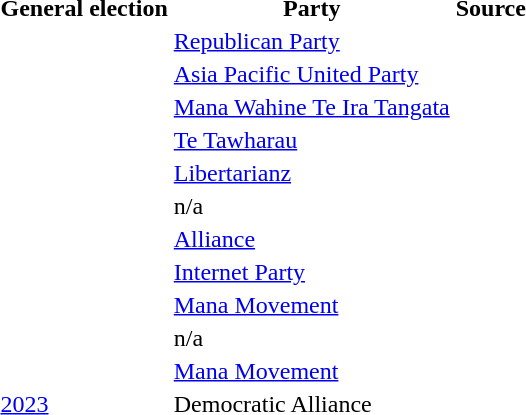<table>
<tr>
<th>General election</th>
<th>Party</th>
<th>Source</th>
</tr>
<tr>
<td></td>
<td><a href='#'>Republican Party</a></td>
<td></td>
</tr>
<tr>
<td rowspan=3></td>
<td><a href='#'>Asia Pacific United Party</a></td>
<td rowspan=3></td>
</tr>
<tr>
<td><a href='#'>Mana Wahine Te Ira Tangata</a></td>
</tr>
<tr>
<td><a href='#'>Te Tawharau</a></td>
</tr>
<tr>
<td></td>
<td><a href='#'>Libertarianz</a></td>
<td></td>
</tr>
<tr>
<td></td>
<td rowspan=3>n/a</td>
<td></td>
</tr>
<tr>
<td></td>
<td></td>
</tr>
<tr>
<td></td>
<td></td>
</tr>
<tr>
<td rowspan=3></td>
<td><a href='#'>Alliance</a></td>
<td rowspan=3></td>
</tr>
<tr>
<td><a href='#'>Internet Party</a></td>
</tr>
<tr>
<td><a href='#'>Mana Movement</a></td>
</tr>
<tr>
<td></td>
<td>n/a</td>
<td></td>
</tr>
<tr>
<td></td>
<td><a href='#'>Mana Movement</a></td>
<td></td>
</tr>
<tr>
<td><a href='#'>2023</a></td>
<td>Democratic Alliance</td>
<td></td>
</tr>
</table>
